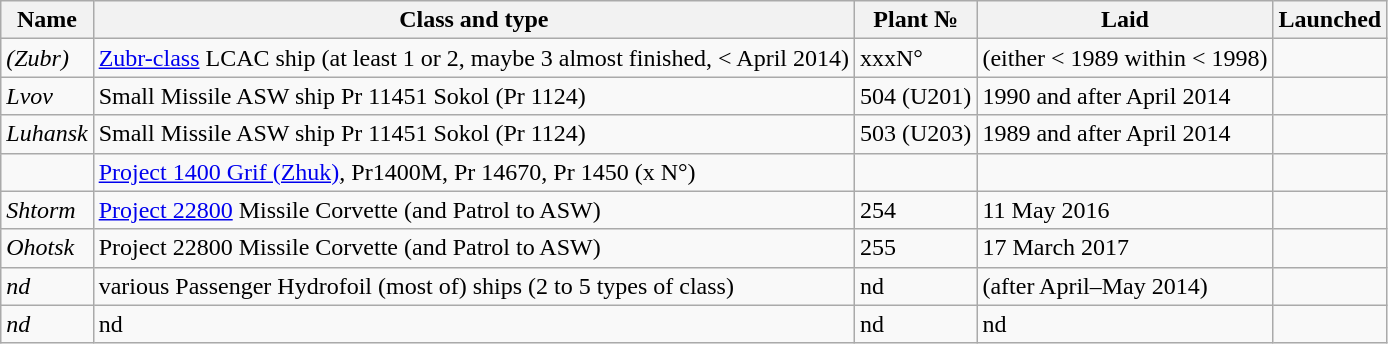<table class="wikitable sortable">
<tr>
<th>Name</th>
<th>Class and type</th>
<th>Plant №</th>
<th>Laid</th>
<th>Launched</th>
</tr>
<tr>
<td><em>(Zubr)</em></td>
<td><a href='#'>Zubr-class</a> LCAC ship (at least 1 or 2, maybe 3 almost finished, < April 2014)</td>
<td>xxxN°</td>
<td>(either < 1989 within < 1998)</td>
<td></td>
</tr>
<tr>
<td><em>Lvov</em></td>
<td>Small Missile ASW ship Pr 11451 Sokol (Pr 1124)</td>
<td>504 (U201)</td>
<td>1990 and after April 2014</td>
<td></td>
</tr>
<tr>
<td><em>Luhansk</em></td>
<td>Small Missile ASW ship Pr 11451 Sokol (Pr 1124)</td>
<td>503 (U203)</td>
<td>1989 and after April 2014</td>
<td></td>
</tr>
<tr>
<td></td>
<td><a href='#'>Project 1400 Grif (Zhuk)</a>, Pr1400M, Pr 14670, Pr 1450 (x N°)</td>
<td></td>
<td></td>
<td></td>
</tr>
<tr>
<td><em>Shtorm</em></td>
<td><a href='#'>Project 22800</a> Missile Corvette (and Patrol to ASW)</td>
<td>254</td>
<td>11 May 2016</td>
<td></td>
</tr>
<tr>
<td><em>Ohotsk</em></td>
<td>Project 22800 Missile Corvette (and Patrol to ASW)</td>
<td>255</td>
<td>17 March 2017</td>
<td></td>
</tr>
<tr>
<td><em>nd</em></td>
<td>various Passenger Hydrofoil (most of) ships (2 to 5 types of class)</td>
<td>nd</td>
<td>(after April–May 2014)</td>
<td></td>
</tr>
<tr>
<td><em>nd</em></td>
<td>nd</td>
<td>nd</td>
<td>nd</td>
<td></td>
</tr>
</table>
